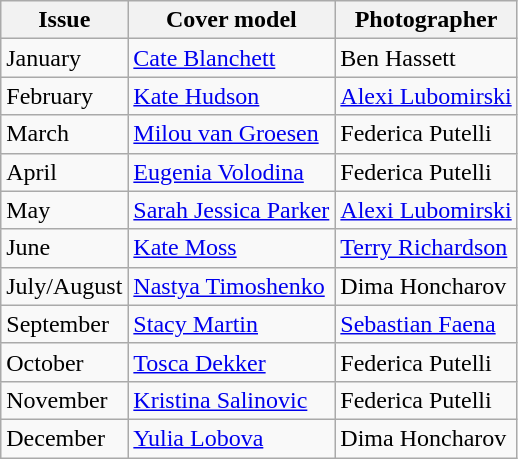<table class="sortable wikitable">
<tr>
<th>Issue</th>
<th>Cover model</th>
<th>Photographer</th>
</tr>
<tr>
<td>January</td>
<td><a href='#'>Cate Blanchett</a></td>
<td>Ben Hassett</td>
</tr>
<tr>
<td>February</td>
<td><a href='#'>Kate Hudson</a></td>
<td><a href='#'>Alexi Lubomirski</a></td>
</tr>
<tr>
<td>March</td>
<td><a href='#'>Milou van Groesen</a></td>
<td>Federica Putelli</td>
</tr>
<tr>
<td>April</td>
<td><a href='#'>Eugenia Volodina</a></td>
<td>Federica Putelli</td>
</tr>
<tr>
<td>May</td>
<td><a href='#'>Sarah Jessica Parker</a></td>
<td><a href='#'>Alexi Lubomirski</a></td>
</tr>
<tr>
<td>June</td>
<td><a href='#'>Kate Moss</a></td>
<td><a href='#'>Terry Richardson</a></td>
</tr>
<tr>
<td>July/August</td>
<td><a href='#'>Nastya Timoshenko</a></td>
<td>Dima Honcharov</td>
</tr>
<tr>
<td>September</td>
<td><a href='#'>Stacy Martin</a></td>
<td><a href='#'>Sebastian Faena</a></td>
</tr>
<tr>
<td>October</td>
<td><a href='#'>Tosca Dekker</a></td>
<td>Federica Putelli</td>
</tr>
<tr>
<td>November</td>
<td><a href='#'>Kristina Salinovic</a></td>
<td>Federica Putelli</td>
</tr>
<tr>
<td>December</td>
<td><a href='#'>Yulia Lobova</a></td>
<td>Dima Honcharov</td>
</tr>
</table>
